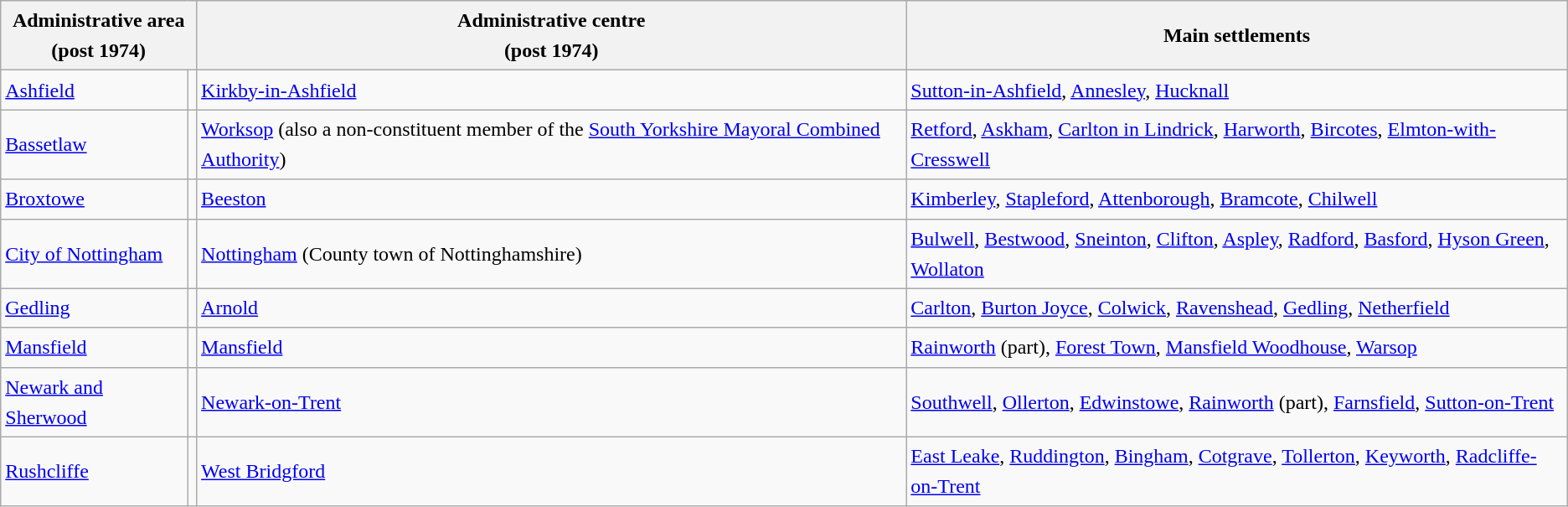<table class="wikitable" style="border:0; text-align:left; line-height:150%;">
<tr>
<th colspan="2">Administrative area<br>(post 1974)</th>
<th>Administrative centre<br>(post 1974)</th>
<th>Main settlements</th>
</tr>
<tr>
<td><a href='#'>Ashfield</a><br></td>
<td></td>
<td><a href='#'>Kirkby-in-Ashfield</a></td>
<td><a href='#'>Sutton-in-Ashfield</a>, <a href='#'>Annesley</a>, <a href='#'>Hucknall</a></td>
</tr>
<tr>
<td><a href='#'>Bassetlaw</a><br></td>
<td></td>
<td><a href='#'>Worksop</a> (also a non-constituent member of the <a href='#'>South Yorkshire Mayoral Combined Authority</a>)</td>
<td><a href='#'>Retford</a>, <a href='#'>Askham</a>, <a href='#'>Carlton in Lindrick</a>, <a href='#'>Harworth</a>, <a href='#'>Bircotes</a>, <a href='#'>Elmton-with-Cresswell</a></td>
</tr>
<tr>
<td><a href='#'>Broxtowe</a></td>
<td></td>
<td><a href='#'>Beeston</a></td>
<td><a href='#'>Kimberley</a>, <a href='#'>Stapleford</a>, <a href='#'>Attenborough</a>, <a href='#'>Bramcote</a>, <a href='#'>Chilwell</a></td>
</tr>
<tr>
<td><a href='#'>City of Nottingham</a></td>
<td></td>
<td><a href='#'>Nottingham</a> (County town of Nottinghamshire)</td>
<td><a href='#'>Bulwell</a>, <a href='#'>Bestwood</a>, <a href='#'>Sneinton</a>, <a href='#'>Clifton</a>, <a href='#'>Aspley</a>, <a href='#'>Radford</a>, <a href='#'>Basford</a>, <a href='#'>Hyson Green</a>, <a href='#'>Wollaton</a></td>
</tr>
<tr>
<td><a href='#'>Gedling</a></td>
<td></td>
<td><a href='#'>Arnold</a></td>
<td><a href='#'>Carlton</a>, <a href='#'>Burton Joyce</a>, <a href='#'>Colwick</a>, <a href='#'>Ravenshead</a>, <a href='#'>Gedling</a>, <a href='#'>Netherfield</a></td>
</tr>
<tr>
<td><a href='#'>Mansfield</a></td>
<td></td>
<td><a href='#'>Mansfield</a></td>
<td><a href='#'>Rainworth</a> (part), <a href='#'>Forest Town</a>, <a href='#'>Mansfield Woodhouse</a>, <a href='#'>Warsop</a></td>
</tr>
<tr>
<td><a href='#'>Newark and Sherwood</a></td>
<td></td>
<td><a href='#'>Newark-on-Trent</a></td>
<td><a href='#'>Southwell</a>, <a href='#'>Ollerton</a>, <a href='#'>Edwinstowe</a>, <a href='#'>Rainworth</a> (part), <a href='#'>Farnsfield</a>, <a href='#'>Sutton-on-Trent</a></td>
</tr>
<tr>
<td><a href='#'>Rushcliffe</a></td>
<td></td>
<td><a href='#'>West Bridgford</a></td>
<td><a href='#'>East Leake</a>, <a href='#'>Ruddington</a>, <a href='#'>Bingham</a>, <a href='#'>Cotgrave</a>, <a href='#'>Tollerton</a>, <a href='#'>Keyworth</a>, <a href='#'>Radcliffe-on-Trent</a></td>
</tr>
<tr>
</tr>
</table>
